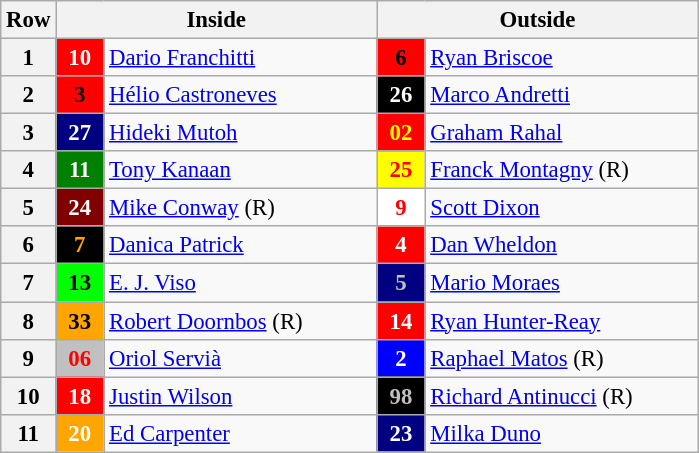<table class="wikitable" style="font-size: 95%;">
<tr>
<th>Row</th>
<th colspan=2>Inside</th>
<th colspan=2>Outside</th>
</tr>
<tr>
<th>1</th>
<td style="background:red; color:white;" align="center" width="25"><strong>10</strong></td>
<td width="175"> <a href='#'>Dario Franchitti</a></td>
<td style="background:red; color:black;" align=center width="25"><strong>6</strong></td>
<td width="175"> <a href='#'>Ryan Briscoe</a></td>
</tr>
<tr>
<th>2</th>
<td style="background:red; color:black;" align="center" width="25"><strong>3</strong></td>
<td width="175"> <a href='#'>Hélio Castroneves</a></td>
<td style="background:black; color:white;" align=center><strong>26</strong></td>
<td> <a href='#'>Marco Andretti</a></td>
</tr>
<tr>
<th>3</th>
<td style="background:navy; color:white;" align=center><strong>27</strong></td>
<td> <a href='#'>Hideki Mutoh</a></td>
<td style="background:red; color:yellow;" align="center"><strong>02</strong></td>
<td> <a href='#'>Graham Rahal</a></td>
</tr>
<tr>
<th>4</th>
<td style="background:green; color:white;" align=center><strong>11</strong></td>
<td> <a href='#'>Tony Kanaan</a></td>
<td style="background:yellow; color:red;" align=center><strong>25</strong></td>
<td> <a href='#'>Franck Montagny</a> (R)</td>
</tr>
<tr>
<th>5</th>
<td style="background:maroon; color:white;" align=center><strong>24</strong></td>
<td> <a href='#'>Mike Conway</a> (R)</td>
<td style="background:white; color:red;" align=center><strong>9</strong></td>
<td width="175"> <a href='#'>Scott Dixon</a></td>
</tr>
<tr>
<th>6</th>
<td style="background:black; color:orange;" align=center><strong>7</strong></td>
<td> <a href='#'>Danica Patrick</a></td>
<td style="background:red; color:white;" align=center><strong>4</strong></td>
<td> <a href='#'>Dan Wheldon</a></td>
</tr>
<tr>
<th>7</th>
<td style="background:lime; color:black;" align=center><strong>13</strong></td>
<td> <a href='#'>E. J. Viso</a></td>
<td style="background:navy; color:silver;" align=center><strong>5</strong></td>
<td> <a href='#'>Mario Moraes</a></td>
</tr>
<tr>
<th>8</th>
<td style="background:orange; color:black;" align=center><strong>33</strong></td>
<td> <a href='#'>Robert Doornbos</a> (R)</td>
<td style="background:red; color:white;" align=center><strong>14</strong></td>
<td> <a href='#'>Ryan Hunter-Reay</a></td>
</tr>
<tr>
<th>9</th>
<td style="background:silver; color:red;" align=center><strong>06</strong></td>
<td> <a href='#'>Oriol Servià</a></td>
<td style="background:blue; color:white;" align=center><strong>2</strong></td>
<td> <a href='#'>Raphael Matos</a> (R)</td>
</tr>
<tr>
<th>10</th>
<td style="background:red; color:white;" align=center><strong>18</strong></td>
<td> <a href='#'>Justin Wilson</a></td>
<td style="background:black; color:silver;" align=center><strong>98</strong></td>
<td> <a href='#'>Richard Antinucci</a> (R)</td>
</tr>
<tr>
<th>11</th>
<td style="background:orange; color:white;" align=center><strong>20</strong></td>
<td> <a href='#'>Ed Carpenter</a></td>
<td style="background:navy; color:white;" align=center><strong>23</strong></td>
<td> <a href='#'>Milka Duno</a></td>
</tr>
</table>
